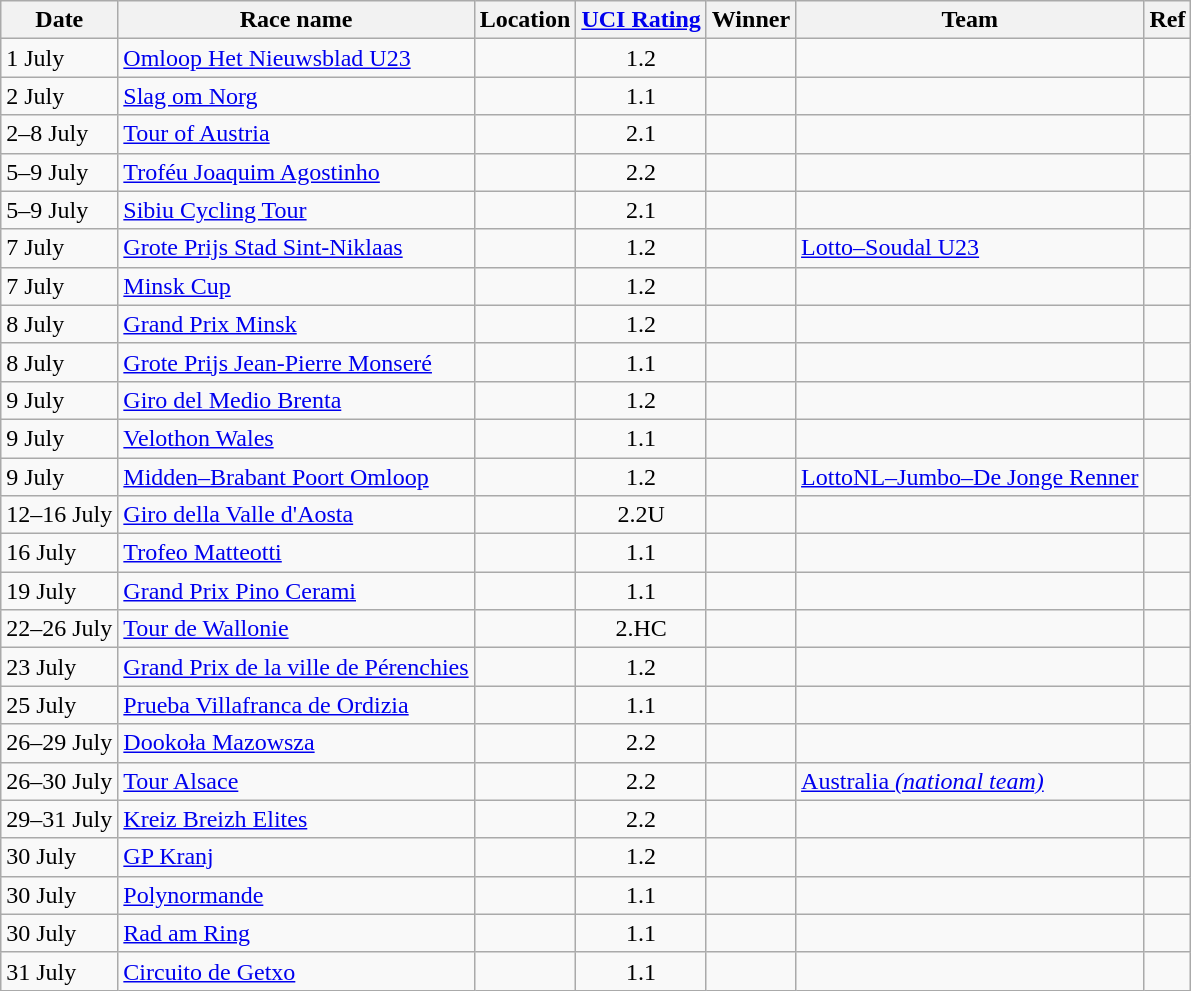<table class="wikitable sortable">
<tr>
<th>Date</th>
<th>Race name</th>
<th>Location</th>
<th><a href='#'>UCI Rating</a></th>
<th>Winner</th>
<th>Team</th>
<th>Ref</th>
</tr>
<tr>
<td>1 July</td>
<td><a href='#'>Omloop Het Nieuwsblad U23</a></td>
<td></td>
<td align=center>1.2</td>
<td></td>
<td></td>
<td align=center></td>
</tr>
<tr>
<td>2 July</td>
<td><a href='#'>Slag om Norg</a></td>
<td></td>
<td align=center>1.1</td>
<td></td>
<td></td>
<td align=center></td>
</tr>
<tr>
<td>2–8 July</td>
<td><a href='#'>Tour of Austria</a></td>
<td></td>
<td align=center>2.1</td>
<td></td>
<td></td>
<td align=center></td>
</tr>
<tr>
<td>5–9 July</td>
<td><a href='#'>Troféu Joaquim Agostinho</a></td>
<td></td>
<td align=center>2.2</td>
<td></td>
<td></td>
<td align=center></td>
</tr>
<tr>
<td>5–9 July</td>
<td><a href='#'>Sibiu Cycling Tour</a></td>
<td></td>
<td align=center>2.1</td>
<td></td>
<td></td>
<td align=center></td>
</tr>
<tr>
<td>7 July</td>
<td><a href='#'>Grote Prijs Stad Sint-Niklaas</a></td>
<td></td>
<td align=center>1.2</td>
<td></td>
<td><a href='#'>Lotto–Soudal U23</a></td>
<td align=center></td>
</tr>
<tr>
<td>7 July</td>
<td><a href='#'>Minsk Cup</a></td>
<td></td>
<td align=center>1.2</td>
<td></td>
<td></td>
<td align=center></td>
</tr>
<tr>
<td>8 July</td>
<td><a href='#'>Grand Prix Minsk</a></td>
<td></td>
<td align=center>1.2</td>
<td></td>
<td></td>
<td align=center></td>
</tr>
<tr>
<td>8 July</td>
<td><a href='#'>Grote Prijs Jean-Pierre Monseré</a></td>
<td></td>
<td align=center>1.1</td>
<td></td>
<td></td>
<td align=center></td>
</tr>
<tr>
<td>9 July</td>
<td><a href='#'>Giro del Medio Brenta</a></td>
<td></td>
<td align=center>1.2</td>
<td></td>
<td></td>
<td align=center></td>
</tr>
<tr>
<td>9 July</td>
<td><a href='#'>Velothon Wales</a></td>
<td></td>
<td align=center>1.1</td>
<td></td>
<td></td>
<td align=center></td>
</tr>
<tr>
<td>9 July</td>
<td><a href='#'>Midden–Brabant Poort Omloop</a></td>
<td></td>
<td align=center>1.2</td>
<td></td>
<td><a href='#'>LottoNL–Jumbo–De Jonge Renner</a></td>
<td align=center></td>
</tr>
<tr>
<td>12–16 July</td>
<td><a href='#'>Giro della Valle d'Aosta</a></td>
<td></td>
<td align=center>2.2U</td>
<td></td>
<td></td>
<td align=center></td>
</tr>
<tr>
<td>16 July</td>
<td><a href='#'>Trofeo Matteotti</a></td>
<td></td>
<td align=center>1.1</td>
<td></td>
<td></td>
<td align=center></td>
</tr>
<tr>
<td>19 July</td>
<td><a href='#'>Grand Prix Pino Cerami</a></td>
<td></td>
<td align=center>1.1</td>
<td></td>
<td></td>
<td align=center></td>
</tr>
<tr>
<td>22–26 July</td>
<td><a href='#'>Tour de Wallonie</a></td>
<td></td>
<td align=center>2.HC</td>
<td></td>
<td></td>
<td align=center></td>
</tr>
<tr>
<td>23 July</td>
<td><a href='#'>Grand Prix de la ville de Pérenchies</a></td>
<td></td>
<td align=center>1.2</td>
<td></td>
<td></td>
<td align=center></td>
</tr>
<tr>
<td>25 July</td>
<td><a href='#'>Prueba Villafranca de Ordizia</a></td>
<td></td>
<td align=center>1.1</td>
<td></td>
<td></td>
<td align=center></td>
</tr>
<tr>
<td>26–29 July</td>
<td><a href='#'>Dookoła Mazowsza</a></td>
<td></td>
<td align=center>2.2</td>
<td></td>
<td></td>
<td align=center></td>
</tr>
<tr>
<td>26–30 July</td>
<td><a href='#'>Tour Alsace</a></td>
<td></td>
<td align=center>2.2</td>
<td></td>
<td><a href='#'>Australia <em>(national team)</em></a></td>
<td align=center></td>
</tr>
<tr>
<td>29–31 July</td>
<td><a href='#'>Kreiz Breizh Elites</a></td>
<td></td>
<td align=center>2.2</td>
<td></td>
<td></td>
<td align=center></td>
</tr>
<tr>
<td>30 July</td>
<td><a href='#'>GP Kranj</a></td>
<td></td>
<td align=center>1.2</td>
<td></td>
<td></td>
<td align=center></td>
</tr>
<tr>
<td>30 July</td>
<td><a href='#'>Polynormande</a></td>
<td></td>
<td align=center>1.1</td>
<td></td>
<td></td>
<td align=center></td>
</tr>
<tr>
<td>30 July</td>
<td><a href='#'>Rad am Ring</a></td>
<td></td>
<td align=center>1.1</td>
<td></td>
<td></td>
<td align=center></td>
</tr>
<tr>
<td>31 July</td>
<td><a href='#'>Circuito de Getxo</a></td>
<td></td>
<td align=center>1.1</td>
<td></td>
<td></td>
<td align=center></td>
</tr>
</table>
